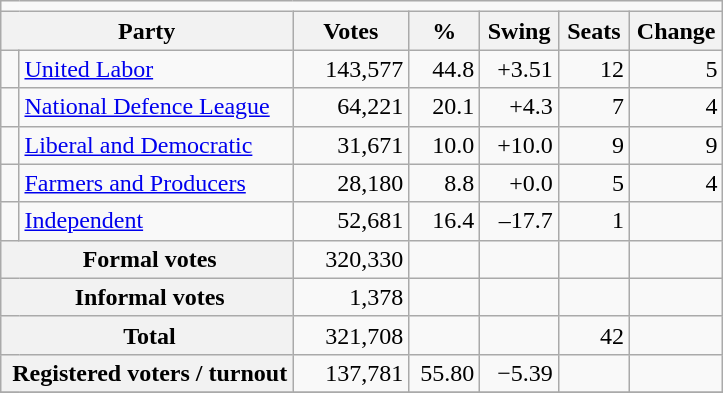<table class="wikitable" style="text-align:right; margin-bottom:0">
<tr>
<td colspan=8 align=center></td>
</tr>
<tr>
<th style="width:10px;" colspan=3>Party</th>
<th style="width:70px;">Votes</th>
<th style="width:40px;">%</th>
<th style="width:40px;">Swing</th>
<th style="width:40px;">Seats</th>
<th style="width:40px;">Change</th>
</tr>
<tr>
<td> </td>
<td style="text-align:left;" colspan="2"><a href='#'>United Labor</a></td>
<td style="width:70px;">143,577</td>
<td style="width:40px;">44.8</td>
<td style="width:45px;">+3.51</td>
<td style="width:40px;">12</td>
<td style="width:55px;"> 5</td>
</tr>
<tr>
<td> </td>
<td style="text-align:left;" colspan="2"><a href='#'>National Defence League</a></td>
<td style="width:70px;">64,221</td>
<td style="width:40px;">20.1</td>
<td style="width:45px;">+4.3</td>
<td style="width:40px;">7</td>
<td style="width:55px;"> 4</td>
</tr>
<tr>
<td> </td>
<td style="text-align:left;" colspan="2"><a href='#'>Liberal and Democratic</a></td>
<td style="width:70px;">31,671</td>
<td style="width:40px;">10.0</td>
<td style="width:45px;">+10.0</td>
<td style="width:40px;">9</td>
<td style="width:55px;"> 9</td>
</tr>
<tr>
<td> </td>
<td style="text-align:left;" colspan="2"><a href='#'>Farmers and Producers</a></td>
<td style="width:70px;">28,180</td>
<td style="width:40px;">8.8</td>
<td style="width:45px;">+0.0</td>
<td style="width:40px;">5</td>
<td style="width:55px;"> 4</td>
</tr>
<tr>
<td> </td>
<td style="text-align:left;" colspan="2"><a href='#'>Independent</a></td>
<td style="width:70px;">52,681</td>
<td style="width:40px;">16.4</td>
<td style="width:45px;">–17.7</td>
<td style="width:40px;">1</td>
<td style="width:55px;"></td>
</tr>
<tr>
<th colspan="3"> Formal votes</th>
<td>320,330</td>
<td></td>
<td></td>
<td></td>
<td></td>
</tr>
<tr>
<th colspan="3"> Informal votes</th>
<td>1,378</td>
<td></td>
<td></td>
<td></td>
<td></td>
</tr>
<tr>
<th colspan="3"> Total</th>
<td>321,708</td>
<td></td>
<td></td>
<td>42</td>
<td></td>
</tr>
<tr>
<th colspan="3"> Registered voters / turnout</th>
<td>137,781</td>
<td>55.80</td>
<td>−5.39</td>
<td></td>
<td></td>
</tr>
<tr>
</tr>
</table>
